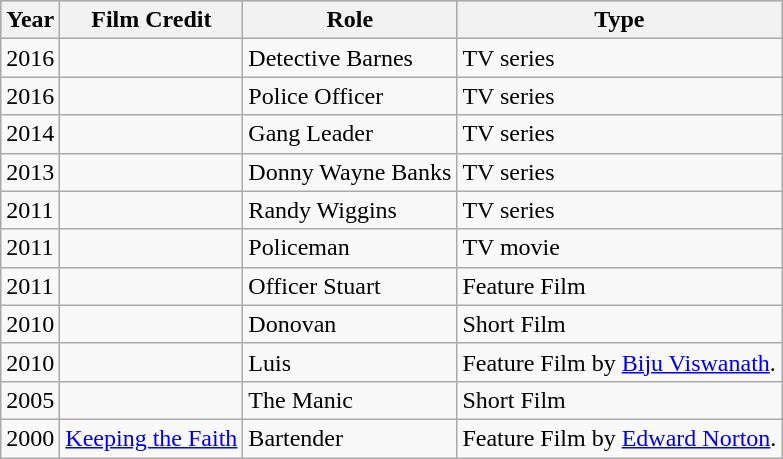<table class="wikitable">
<tr style="background:#b0c4de; text-align:center;">
<th>Year</th>
<th>Film Credit</th>
<th>Role</th>
<th>Type</th>
</tr>
<tr>
<td>2016</td>
<td></td>
<td>Detective Barnes</td>
<td>TV series</td>
</tr>
<tr>
<td>2016</td>
<td></td>
<td>Police Officer</td>
<td>TV series</td>
</tr>
<tr>
<td>2014</td>
<td></td>
<td>Gang Leader</td>
<td>TV series</td>
</tr>
<tr>
<td>2013</td>
<td></td>
<td>Donny Wayne Banks</td>
<td>TV series</td>
</tr>
<tr>
<td>2011</td>
<td></td>
<td>Randy Wiggins</td>
<td>TV series</td>
</tr>
<tr>
<td>2011</td>
<td></td>
<td>Policeman</td>
<td>TV movie</td>
</tr>
<tr>
<td>2011</td>
<td></td>
<td>Officer Stuart</td>
<td>Feature Film</td>
</tr>
<tr>
<td>2010</td>
<td></td>
<td>Donovan</td>
<td>Short Film</td>
</tr>
<tr>
<td>2010</td>
<td></td>
<td>Luis</td>
<td>Feature Film by <a href='#'>Biju Viswanath</a>.</td>
</tr>
<tr>
<td>2005</td>
<td></td>
<td>The Manic</td>
<td>Short Film</td>
</tr>
<tr>
<td>2000</td>
<td><a href='#'>Keeping the Faith</a></td>
<td>Bartender</td>
<td>Feature Film by <a href='#'>Edward Norton</a>.</td>
</tr>
</table>
